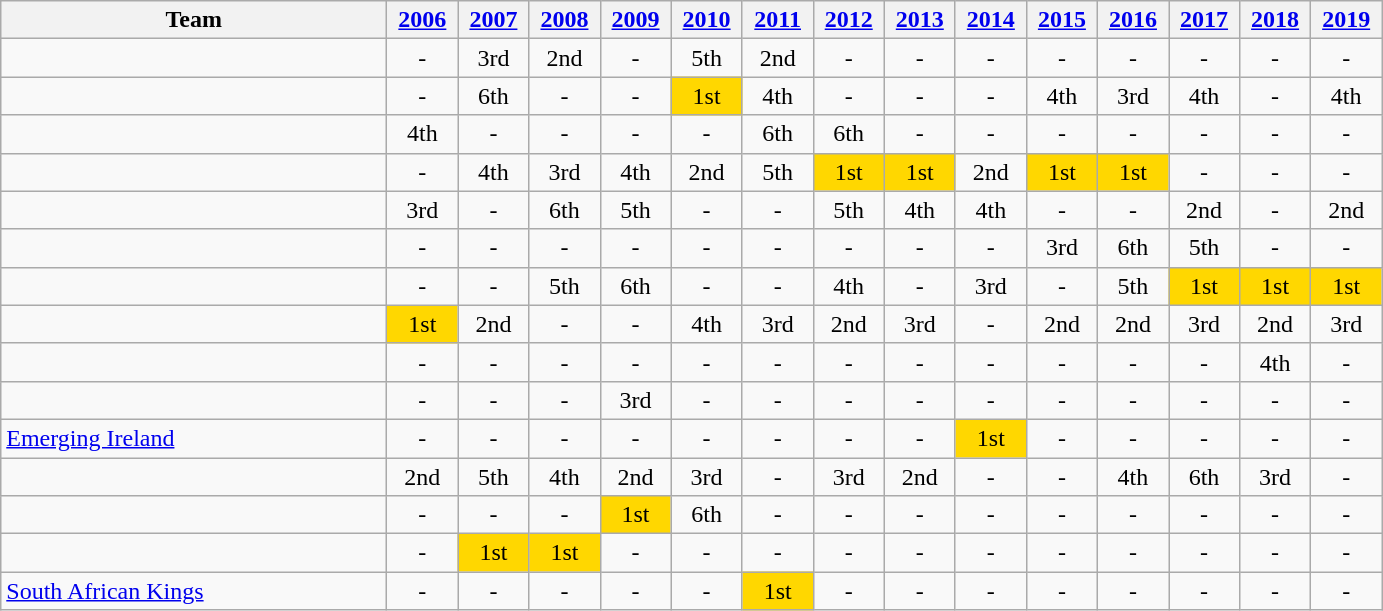<table class="wikitable">
<tr>
<th bgcolor="#efefef" width="250">Team</th>
<th bgcolor="#efefef" width="40"><a href='#'>2006</a></th>
<th bgcolor="#efefef" width="40"><a href='#'>2007</a></th>
<th bgcolor="#efefef" width="40"><a href='#'>2008</a></th>
<th bgcolor="#efefef" width="40"><a href='#'>2009</a></th>
<th bgcolor="#efefef" width="40"><a href='#'>2010</a></th>
<th bgcolor="#efefef" width="40"><a href='#'>2011</a></th>
<th bgcolor="#efefef" width="40"><a href='#'>2012</a></th>
<th bgcolor="#efefef" width="40"><a href='#'>2013</a></th>
<th bgcolor="#efefef" width="40"><a href='#'>2014</a></th>
<th bgcolor="#efefef" width="40"><a href='#'>2015</a></th>
<th bgcolor="#efefef" width="40"><a href='#'>2016</a></th>
<th bgcolor="#efefef" width="40"><a href='#'>2017</a></th>
<th bgcolor="#efefef" width="40"><a href='#'>2018</a></th>
<th bgcolor="#efefef" width="40"><a href='#'>2019</a></th>
</tr>
<tr align=center>
<td align=left></td>
<td>-</td>
<td>3rd</td>
<td>2nd</td>
<td>-</td>
<td>5th</td>
<td>2nd</td>
<td>-</td>
<td>-</td>
<td>-</td>
<td>-</td>
<td>-</td>
<td>-</td>
<td>-</td>
<td>-</td>
</tr>
<tr align=center>
<td align=left></td>
<td>-</td>
<td>6th</td>
<td>-</td>
<td>-</td>
<td bgcolor=#FFD700>1st</td>
<td>4th</td>
<td>-</td>
<td>-</td>
<td>-</td>
<td>4th</td>
<td>3rd</td>
<td>4th</td>
<td>-</td>
<td>4th</td>
</tr>
<tr align=center>
<td align=left></td>
<td>4th</td>
<td>-</td>
<td>-</td>
<td>-</td>
<td>-</td>
<td>6th</td>
<td>6th</td>
<td>-</td>
<td>-</td>
<td>-</td>
<td>-</td>
<td>-</td>
<td>-</td>
<td>-</td>
</tr>
<tr align=center>
<td align=left></td>
<td>-</td>
<td>4th</td>
<td>3rd</td>
<td>4th</td>
<td>2nd</td>
<td>5th</td>
<td bgcolor=#FFD700>1st</td>
<td bgcolor=#FFD700>1st</td>
<td>2nd</td>
<td bgcolor=#FFD700>1st</td>
<td bgcolor=#FFD700>1st</td>
<td>-</td>
<td>-</td>
<td>-</td>
</tr>
<tr align=center>
<td align=left></td>
<td>3rd</td>
<td>-</td>
<td>6th</td>
<td>5th</td>
<td>-</td>
<td>-</td>
<td>5th</td>
<td>4th</td>
<td>4th</td>
<td>-</td>
<td>-</td>
<td>2nd</td>
<td>-</td>
<td>2nd</td>
</tr>
<tr align=center>
<td align=left></td>
<td>-</td>
<td>-</td>
<td>-</td>
<td>-</td>
<td>-</td>
<td>-</td>
<td>-</td>
<td>-</td>
<td>-</td>
<td>3rd</td>
<td>6th</td>
<td>5th</td>
<td>-</td>
<td>-</td>
</tr>
<tr align=center>
<td align=left></td>
<td>-</td>
<td>-</td>
<td>5th</td>
<td>6th</td>
<td>-</td>
<td>-</td>
<td>4th</td>
<td>-</td>
<td>3rd</td>
<td>-</td>
<td>5th</td>
<td bgcolor=#FFD700>1st</td>
<td bgcolor=#FFD700>1st</td>
<td bgcolor=#FFD700>1st</td>
</tr>
<tr align=center>
<td align=left></td>
<td bgcolor=#FFD700>1st</td>
<td>2nd</td>
<td>-</td>
<td>-</td>
<td>4th</td>
<td>3rd</td>
<td>2nd</td>
<td>3rd</td>
<td>-</td>
<td>2nd</td>
<td>2nd</td>
<td>3rd</td>
<td>2nd</td>
<td>3rd</td>
</tr>
<tr align=center>
<td align=left></td>
<td>-</td>
<td>-</td>
<td>-</td>
<td>-</td>
<td>-</td>
<td>-</td>
<td>-</td>
<td>-</td>
<td>-</td>
<td>-</td>
<td>-</td>
<td>-</td>
<td>4th</td>
<td>-</td>
</tr>
<tr align=center>
<td align=left></td>
<td>-</td>
<td>-</td>
<td>-</td>
<td>3rd</td>
<td>-</td>
<td>-</td>
<td>-</td>
<td>-</td>
<td>-</td>
<td>-</td>
<td>-</td>
<td>-</td>
<td>-</td>
<td>-</td>
</tr>
<tr align=center>
<td align=left> <a href='#'>Emerging Ireland</a></td>
<td>-</td>
<td>-</td>
<td>-</td>
<td>-</td>
<td>-</td>
<td>-</td>
<td>-</td>
<td>-</td>
<td bgcolor=#FFD700>1st</td>
<td>-</td>
<td>-</td>
<td>-</td>
<td>-</td>
<td>-</td>
</tr>
<tr align=center>
<td align=left></td>
<td>2nd</td>
<td>5th</td>
<td>4th</td>
<td>2nd</td>
<td>3rd</td>
<td>-</td>
<td>3rd</td>
<td>2nd</td>
<td>-</td>
<td>-</td>
<td>4th</td>
<td>6th</td>
<td>3rd</td>
<td>-</td>
</tr>
<tr align=center>
<td align=left></td>
<td>-</td>
<td>-</td>
<td>-</td>
<td bgcolor=#FFD700>1st</td>
<td>6th</td>
<td>-</td>
<td>-</td>
<td>-</td>
<td>-</td>
<td>-</td>
<td>-</td>
<td>-</td>
<td>-</td>
<td>-</td>
</tr>
<tr align=center>
<td align=left></td>
<td>-</td>
<td bgcolor=#FFD700>1st</td>
<td bgcolor=#FFD700>1st</td>
<td>-</td>
<td>-</td>
<td>-</td>
<td>-</td>
<td>-</td>
<td>-</td>
<td>-</td>
<td>-</td>
<td>-</td>
<td>-</td>
<td>-</td>
</tr>
<tr align=center>
<td align=left> <a href='#'>South African Kings</a></td>
<td>-</td>
<td>-</td>
<td>-</td>
<td>-</td>
<td>-</td>
<td bgcolor=#FFD700>1st</td>
<td>-</td>
<td>-</td>
<td>-</td>
<td>-</td>
<td>-</td>
<td>-</td>
<td>-</td>
<td>-</td>
</tr>
</table>
